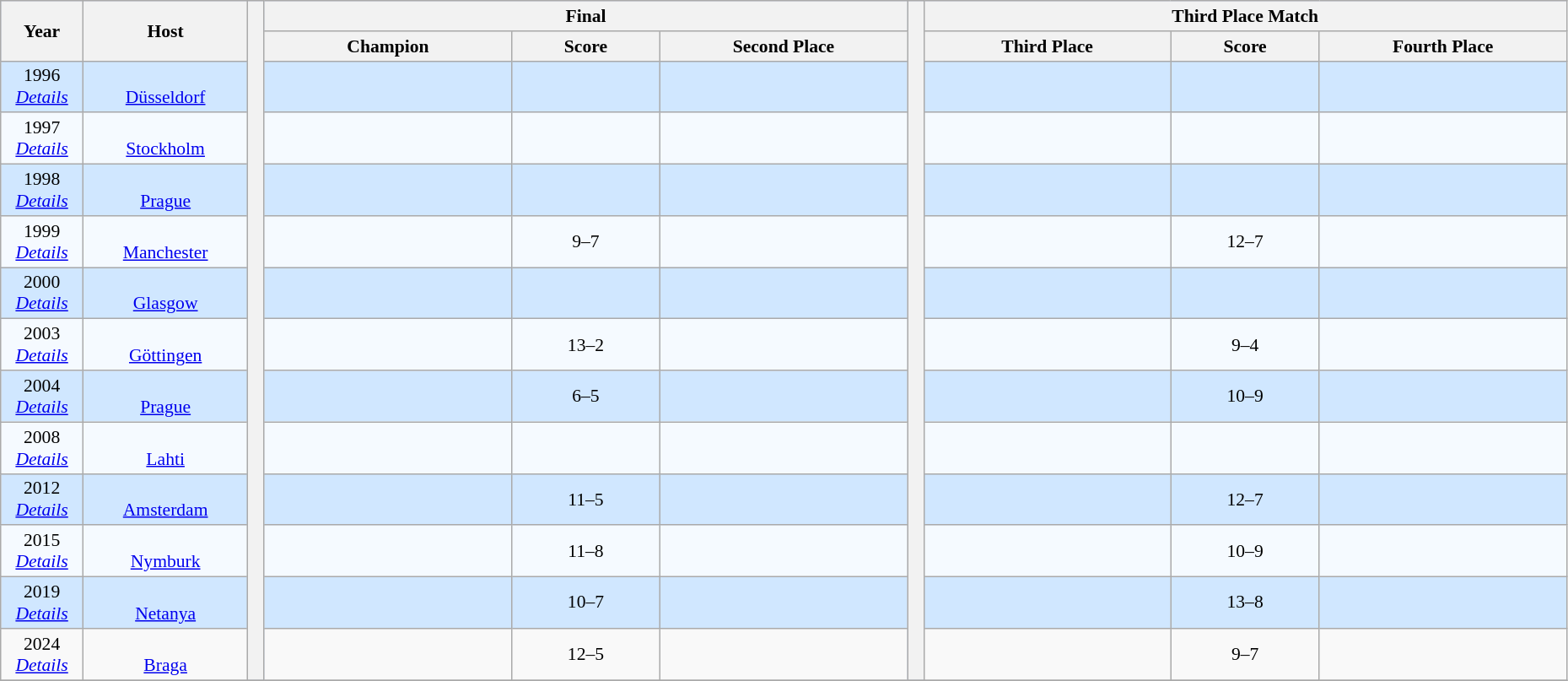<table class="wikitable" style="font-size:90%; width: 98%; text-align: center;">
<tr bgcolor=#C1D8FF>
<th rowspan=2 width=5%>Year</th>
<th rowspan=2 width=10%>Host</th>
<th width=1% rowspan=14 bgcolor=ffffff></th>
<th colspan=3>Final</th>
<th width=1% rowspan=14 bgcolor=ffffff></th>
<th colspan=3>Third Place Match</th>
</tr>
<tr bgcolor=#EFEFEF>
<th width=15%>Champion</th>
<th width=9%>Score</th>
<th width=15%>Second Place</th>
<th width=15%>Third Place</th>
<th width=9%>Score</th>
<th width=15%>Fourth Place</th>
</tr>
<tr bgcolor=#D0E7FF>
<td>1996<br><em><a href='#'>Details</a></em></td>
<td><br><a href='#'>Düsseldorf</a></td>
<td></td>
<td></td>
<td></td>
<td></td>
<td></td>
<td></td>
</tr>
<tr bgcolor=#F5FAFF>
<td>1997<br><em><a href='#'>Details</a></em></td>
<td><br><a href='#'>Stockholm</a></td>
<td></td>
<td></td>
<td></td>
<td></td>
<td></td>
<td></td>
</tr>
<tr bgcolor=#D0E7FF>
<td>1998<br><em><a href='#'>Details</a></em></td>
<td><br><a href='#'>Prague</a></td>
<td></td>
<td></td>
<td></td>
<td></td>
<td></td>
<td></td>
</tr>
<tr bgcolor=#F5FAFF>
<td>1999<br><em><a href='#'>Details</a></em></td>
<td><br><a href='#'>Manchester</a></td>
<td></td>
<td>9–7</td>
<td></td>
<td></td>
<td>12–7</td>
<td></td>
</tr>
<tr bgcolor=#D0E7FF>
<td>2000<br><em><a href='#'>Details</a></em></td>
<td><br><a href='#'>Glasgow</a></td>
<td></td>
<td></td>
<td></td>
<td></td>
<td></td>
<td></td>
</tr>
<tr bgcolor=#F5FAFF>
<td>2003<br><em><a href='#'>Details</a></em></td>
<td><br><a href='#'>Göttingen</a></td>
<td></td>
<td>13–2</td>
<td></td>
<td></td>
<td>9–4</td>
<td></td>
</tr>
<tr bgcolor=#D0E7FF>
<td>2004<br><em><a href='#'>Details</a></em></td>
<td><br><a href='#'>Prague</a></td>
<td></td>
<td>6–5</td>
<td></td>
<td></td>
<td>10–9</td>
<td></td>
</tr>
<tr bgcolor=#F5FAFF>
<td>2008<br><em><a href='#'>Details</a></em></td>
<td><br><a href='#'>Lahti</a></td>
<td></td>
<td></td>
<td></td>
<td></td>
<td></td>
<td></td>
</tr>
<tr bgcolor=#D0E7FF>
<td>2012<br><em><a href='#'>Details</a></em></td>
<td><br><a href='#'>Amsterdam</a></td>
<td></td>
<td>11–5</td>
<td></td>
<td></td>
<td>12–7</td>
<td></td>
</tr>
<tr bgcolor=#F5FAFF>
<td>2015<br><em><a href='#'>Details</a></em></td>
<td><br><a href='#'>Nymburk</a></td>
<td></td>
<td>11–8</td>
<td></td>
<td></td>
<td>10–9</td>
<td></td>
</tr>
<tr bgcolor=#D0E7FF>
<td>2019<br><em><a href='#'>Details</a></em></td>
<td><br><a href='#'>Netanya</a></td>
<td></td>
<td>10–7</td>
<td></td>
<td></td>
<td>13–8</td>
<td></td>
</tr>
<tr>
<td>2024<br><em><a href='#'>Details</a></em></td>
<td><br><a href='#'>Braga</a></td>
<td></td>
<td>12–5</td>
<td></td>
<td></td>
<td>9–7</td>
<td></td>
</tr>
<tr>
</tr>
</table>
